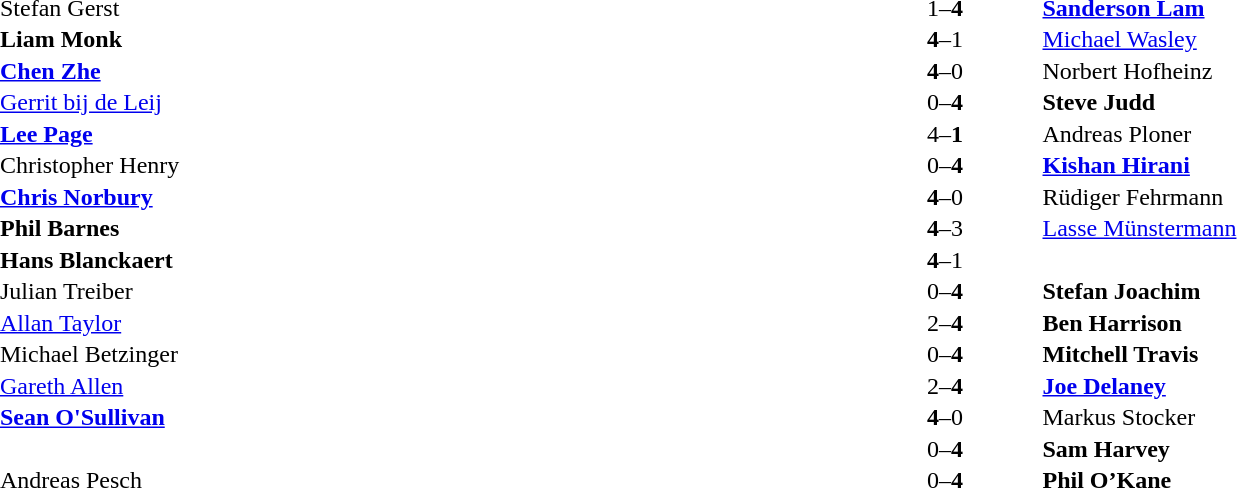<table width="100%" cellspacing="1">
<tr>
<th width=45%></th>
<th width=10%></th>
<th width=45%></th>
</tr>
<tr>
<td> Stefan Gerst</td>
<td align="center">1–<strong>4</strong></td>
<td> <strong><a href='#'>Sanderson Lam</a></strong></td>
</tr>
<tr>
<td> <strong>Liam Monk</strong></td>
<td align="center"><strong>4</strong>–1</td>
<td> <a href='#'>Michael Wasley</a></td>
</tr>
<tr>
<td> <strong><a href='#'>Chen Zhe</a></strong></td>
<td align="center"><strong>4</strong>–0</td>
<td> Norbert Hofheinz</td>
</tr>
<tr>
<td> <a href='#'>Gerrit bij de Leij</a></td>
<td align="center">0–<strong>4</strong></td>
<td> <strong>Steve Judd</strong></td>
</tr>
<tr>
<td> <strong><a href='#'>Lee Page</a></strong></td>
<td align="center">4–<strong>1</strong></td>
<td> Andreas Ploner</td>
</tr>
<tr>
<td> Christopher Henry</td>
<td align="center">0–<strong>4</strong></td>
<td> <strong><a href='#'>Kishan Hirani</a></strong></td>
</tr>
<tr>
<td> <strong><a href='#'>Chris Norbury</a></strong></td>
<td align="center"><strong>4</strong>–0</td>
<td> Rüdiger Fehrmann</td>
</tr>
<tr>
<td> <strong>Phil Barnes</strong></td>
<td align="center"><strong>4</strong>–3</td>
<td> <a href='#'>Lasse Münstermann</a></td>
</tr>
<tr>
<td> <strong>Hans Blanckaert</strong></td>
<td align="center"><strong>4</strong>–1</td>
<td></td>
</tr>
<tr>
<td> Julian Treiber</td>
<td align="center">0–<strong>4</strong></td>
<td> <strong>Stefan Joachim</strong></td>
</tr>
<tr>
<td> <a href='#'>Allan Taylor</a></td>
<td align="center">2–<strong>4</strong></td>
<td> <strong>Ben Harrison</strong></td>
</tr>
<tr>
<td> Michael Betzinger</td>
<td align="center">0–<strong>4</strong></td>
<td> <strong>Mitchell Travis</strong></td>
</tr>
<tr>
<td> <a href='#'>Gareth Allen</a></td>
<td align="center">2–<strong>4</strong></td>
<td> <strong><a href='#'>Joe Delaney</a></strong></td>
</tr>
<tr>
<td> <strong><a href='#'>Sean O'Sullivan</a></strong></td>
<td align="center"><strong>4</strong>–0</td>
<td> Markus Stocker</td>
</tr>
<tr>
<td></td>
<td align="center">0–<strong>4</strong></td>
<td> <strong>Sam Harvey</strong></td>
</tr>
<tr>
<td> Andreas Pesch</td>
<td align="center">0–<strong>4</strong></td>
<td> <strong>Phil O’Kane</strong></td>
</tr>
</table>
